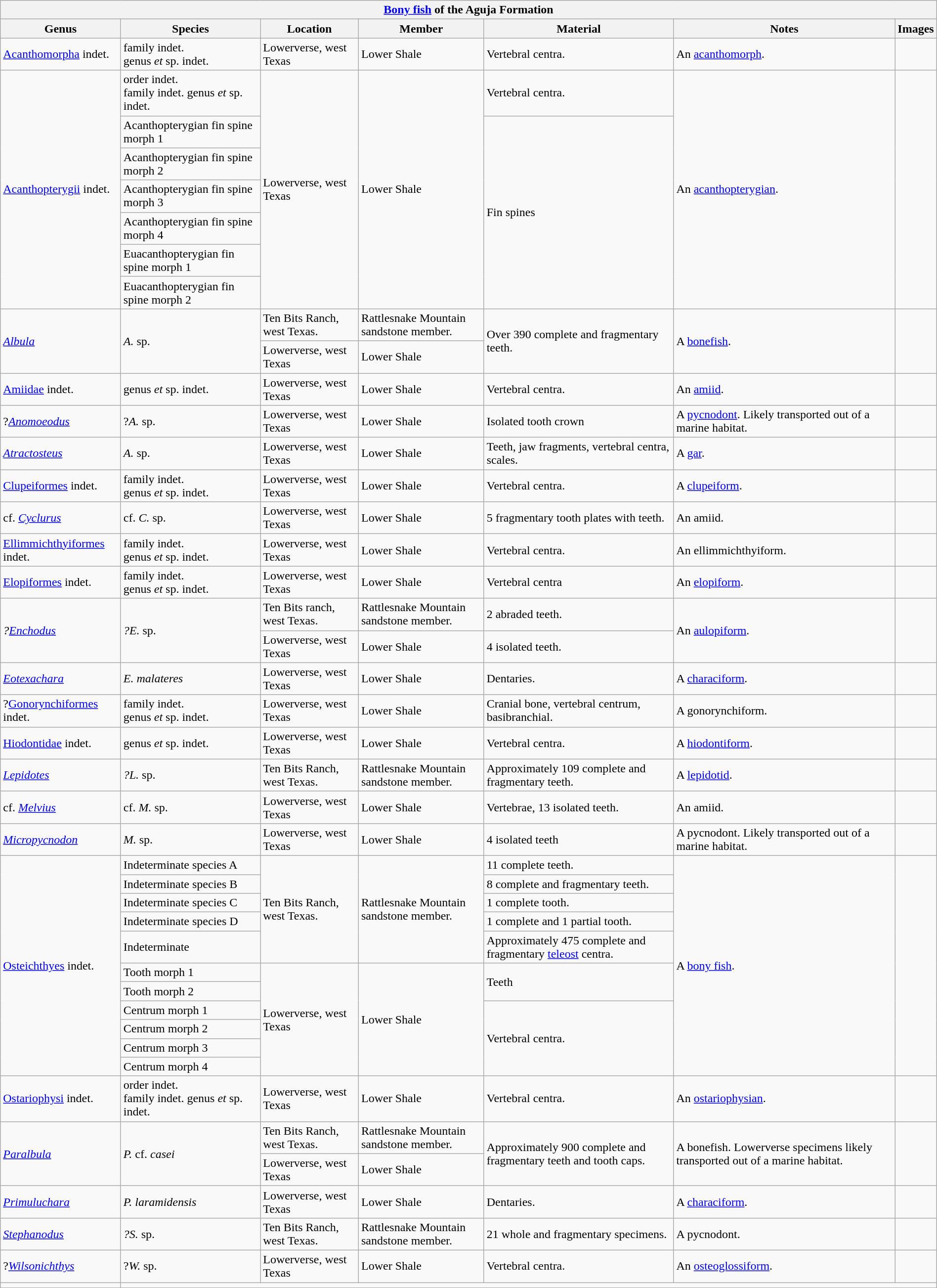<table class="wikitable" align="center" width="100%">
<tr>
<th colspan="7" align="center"><strong><a href='#'>Bony fish</a> of the Aguja Formation</strong></th>
</tr>
<tr>
<th>Genus</th>
<th>Species</th>
<th>Location</th>
<th><strong>Member</strong></th>
<th><strong>Material</strong></th>
<th>Notes</th>
<th>Images</th>
</tr>
<tr>
<td><a href='#'>Acanthomorpha</a> indet.</td>
<td>family indet.<br>genus <em>et</em> sp. indet.</td>
<td>Lowerverse, west Texas</td>
<td>Lower Shale</td>
<td>Vertebral centra.</td>
<td>An <a href='#'>acanthomorph</a>.</td>
<td></td>
</tr>
<tr>
<td rowspan="7"><a href='#'>Acanthopterygii</a> indet.</td>
<td>order indet.<br>family indet.
genus <em>et</em> sp. indet.</td>
<td rowspan="7">Lowerverse, west Texas</td>
<td rowspan="7">Lower Shale</td>
<td>Vertebral centra.</td>
<td rowspan="7">An <a href='#'>acanthopterygian</a>.</td>
<td rowspan="7"></td>
</tr>
<tr>
<td>Acanthopterygian fin spine morph 1</td>
<td rowspan="6">Fin spines</td>
</tr>
<tr>
<td>Acanthopterygian fin spine morph 2</td>
</tr>
<tr>
<td>Acanthopterygian fin spine morph 3</td>
</tr>
<tr>
<td>Acanthopterygian fin spine morph 4</td>
</tr>
<tr>
<td>Euacanthopterygian fin spine morph 1</td>
</tr>
<tr>
<td>Euacanthopterygian fin spine morph 2</td>
</tr>
<tr>
<td rowspan="2"><em><a href='#'>Albula</a></em></td>
<td rowspan="2"><em>A.</em> sp.</td>
<td>Ten Bits Ranch, west Texas.</td>
<td>Rattlesnake Mountain sandstone member.</td>
<td rowspan="2">Over 390 complete and fragmentary teeth.</td>
<td rowspan="2">A <a href='#'>bonefish</a>.</td>
<td rowspan="2"></td>
</tr>
<tr>
<td>Lowerverse, west Texas</td>
<td>Lower Shale</td>
</tr>
<tr>
<td><a href='#'>Amiidae</a> indet.</td>
<td>genus <em>et</em> sp. indet.</td>
<td>Lowerverse, west Texas</td>
<td>Lower Shale</td>
<td>Vertebral centra.</td>
<td>An <a href='#'>amiid</a>.</td>
<td></td>
</tr>
<tr>
<td>?<em><a href='#'>Anomoeodus</a></em></td>
<td>?<em>A.</em> sp.</td>
<td>Lowerverse, west Texas</td>
<td>Lower Shale</td>
<td>Isolated tooth crown</td>
<td>A <a href='#'>pycnodont</a>. Likely transported out of a marine habitat.</td>
<td></td>
</tr>
<tr>
<td><em><a href='#'>Atractosteus</a></em></td>
<td><em>A.</em> sp.</td>
<td>Lowerverse, west Texas</td>
<td>Lower Shale</td>
<td>Teeth, jaw fragments, vertebral centra, scales.</td>
<td>A <a href='#'>gar</a>.</td>
<td></td>
</tr>
<tr>
<td><a href='#'>Clupeiformes</a> indet.</td>
<td>family indet.<br>genus <em>et</em> sp. indet.</td>
<td>Lowerverse, west Texas</td>
<td>Lower Shale</td>
<td>Vertebral centra.</td>
<td>A <a href='#'>clupeiform</a>.</td>
<td></td>
</tr>
<tr>
<td>cf. <em><a href='#'>Cyclurus</a></em></td>
<td>cf. <em>C.</em> sp.</td>
<td>Lowerverse, west Texas</td>
<td>Lower Shale</td>
<td>5 fragmentary tooth plates with teeth.</td>
<td>An amiid.</td>
<td></td>
</tr>
<tr>
<td><a href='#'>Ellimmichthyiformes</a> indet.</td>
<td>family indet.<br>genus <em>et</em> sp. indet.</td>
<td>Lowerverse, west Texas</td>
<td>Lower Shale</td>
<td>Vertebral centra.</td>
<td>An ellimmichthyiform.</td>
<td></td>
</tr>
<tr>
<td><a href='#'>Elopiformes</a> indet.</td>
<td>family indet.<br>genus <em>et</em> sp. indet.</td>
<td>Lowerverse, west Texas</td>
<td>Lower Shale</td>
<td>Vertebral centra</td>
<td>An <a href='#'>elopiform</a>.</td>
<td></td>
</tr>
<tr>
<td rowspan="2"><em>?<a href='#'>Enchodus</a></em></td>
<td rowspan="2"><em>?E.</em> sp.</td>
<td>Ten Bits ranch, west Texas.</td>
<td>Rattlesnake Mountain sandstone member.</td>
<td>2 abraded teeth.</td>
<td rowspan="2">An <a href='#'>aulopiform</a>.</td>
<td rowspan="2"></td>
</tr>
<tr>
<td>Lowerverse, west Texas</td>
<td>Lower Shale</td>
<td>4 isolated teeth.</td>
</tr>
<tr>
<td><em><a href='#'>Eotexachara</a></em></td>
<td><em>E. malateres</em></td>
<td>Lowerverse, west Texas</td>
<td>Lower Shale</td>
<td>Dentaries.</td>
<td>A <a href='#'>characiform</a>.</td>
<td></td>
</tr>
<tr>
<td>?<a href='#'>Gonorynchiformes</a> indet.</td>
<td>family indet.<br>genus <em>et</em> sp. indet.</td>
<td>Lowerverse, west Texas</td>
<td>Lower Shale</td>
<td>Cranial bone, vertebral centrum, basibranchial.</td>
<td>A gonorynchiform.</td>
<td></td>
</tr>
<tr>
<td><a href='#'>Hiodontidae</a> indet.</td>
<td>genus <em>et</em> sp. indet.</td>
<td>Lowerverse, west Texas</td>
<td>Lower Shale</td>
<td>Vertebral centra.</td>
<td>A <a href='#'>hiodontiform</a>.</td>
<td></td>
</tr>
<tr>
<td><em><a href='#'>Lepidotes</a></em></td>
<td><em>?L.</em> sp.</td>
<td>Ten Bits Ranch,  west Texas.</td>
<td>Rattlesnake Mountain sandstone member.</td>
<td>Approximately 109 complete and fragmentary teeth.</td>
<td>A <a href='#'>lepidotid</a>.</td>
<td></td>
</tr>
<tr>
<td>cf. <em><a href='#'>Melvius</a></em></td>
<td>cf. <em>M.</em> sp.</td>
<td>Lowerverse, west Texas</td>
<td>Lower Shale</td>
<td>Vertebrae, 13 isolated teeth.</td>
<td>An amiid.</td>
<td></td>
</tr>
<tr>
<td><em><a href='#'>Micropycnodon</a></em></td>
<td><em>M.</em> sp.</td>
<td>Lowerverse, west Texas</td>
<td>Lower Shale</td>
<td>4 isolated teeth</td>
<td>A pycnodont. Likely transported out of a marine habitat.</td>
<td></td>
</tr>
<tr>
<td rowspan="11"><a href='#'>Osteichthyes</a> indet.</td>
<td>Indeterminate species A</td>
<td rowspan="5">Ten Bits Ranch, west Texas.</td>
<td rowspan="5">Rattlesnake Mountain sandstone member.</td>
<td>11 complete teeth.</td>
<td rowspan="11">A <a href='#'>bony fish</a>.</td>
<td rowspan="11"></td>
</tr>
<tr>
<td>Indeterminate species B</td>
<td>8 complete and fragmentary teeth.</td>
</tr>
<tr>
<td>Indeterminate species C</td>
<td>1 complete tooth.</td>
</tr>
<tr>
<td>Indeterminate species D</td>
<td>1 complete and 1 partial tooth.</td>
</tr>
<tr>
<td>Indeterminate</td>
<td>Approximately 475 complete and fragmentary <a href='#'>teleost</a> centra.</td>
</tr>
<tr>
<td>Tooth morph 1</td>
<td rowspan="6">Lowerverse, west Texas</td>
<td rowspan="6">Lower Shale</td>
<td rowspan="2">Teeth</td>
</tr>
<tr>
<td>Tooth morph 2</td>
</tr>
<tr>
<td>Centrum morph 1</td>
<td rowspan="4">Vertebral centra.</td>
</tr>
<tr>
<td>Centrum morph 2</td>
</tr>
<tr>
<td>Centrum morph 3</td>
</tr>
<tr>
<td>Centrum morph 4</td>
</tr>
<tr>
<td><a href='#'>Ostariophysi</a> indet.</td>
<td>order indet.<br>family indet.
genus <em>et</em> sp. indet.</td>
<td>Lowerverse, west Texas</td>
<td>Lower Shale</td>
<td>Vertebral centra.</td>
<td>An <a href='#'>ostariophysian</a>.</td>
<td></td>
</tr>
<tr>
<td rowspan="2"><em><a href='#'>Paralbula</a></em></td>
<td rowspan="2"><em>P.</em> cf. <em>casei</em></td>
<td>Ten Bits Ranch, west Texas.</td>
<td>Rattlesnake Mountain sandstone member.</td>
<td rowspan="2">Approximately 900 complete and fragmentary teeth and tooth caps.</td>
<td rowspan="2">A bonefish. Lowerverse specimens likely transported out of a marine habitat.</td>
<td rowspan="2"></td>
</tr>
<tr>
<td>Lowerverse, west Texas</td>
<td>Lower Shale</td>
</tr>
<tr>
<td><em><a href='#'>Primuluchara</a></em></td>
<td><em>P. laramidensis</em></td>
<td>Lowerverse, west Texas</td>
<td>Lower Shale</td>
<td>Dentaries.</td>
<td>A <a href='#'>characiform</a>.</td>
<td></td>
</tr>
<tr>
<td><em><a href='#'>Stephanodus</a></em></td>
<td><em>?S.</em> sp.</td>
<td>Ten Bits Ranch, west Texas.</td>
<td>Rattlesnake Mountain sandstone member.</td>
<td>21 whole and fragmentary specimens.</td>
<td>A pycnodont.</td>
<td></td>
</tr>
<tr>
<td>?<em><a href='#'>Wilsonichthys</a></em></td>
<td>?<em>W.</em> sp.</td>
<td>Lowerverse, west Texas</td>
<td>Lower Shale</td>
<td>Vertebral centra.</td>
<td>An <a href='#'>osteoglossiform</a>.</td>
<td></td>
</tr>
<tr>
<td></td>
</tr>
</table>
